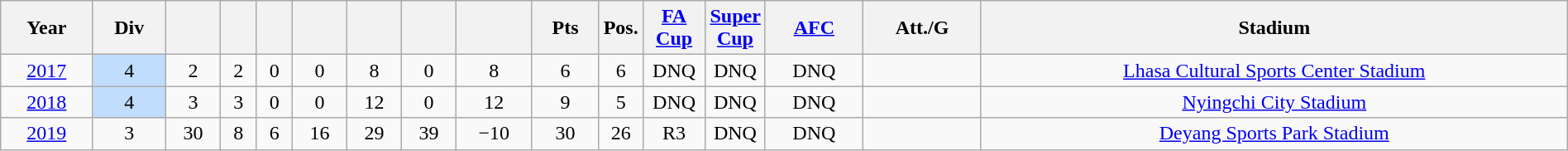<table class="wikitable sortable" width=100% style=text-align:Center>
<tr>
<th>Year</th>
<th>Div</th>
<th></th>
<th></th>
<th></th>
<th></th>
<th></th>
<th></th>
<th></th>
<th>Pts</th>
<th width=2%>Pos.</th>
<th width=4%><a href='#'>FA Cup</a></th>
<th width=2%><a href='#'>Super Cup</a></th>
<th><a href='#'>AFC</a></th>
<th>Att./G</th>
<th>Stadium</th>
</tr>
<tr>
<td><a href='#'>2017</a></td>
<td bgcolor="#c1ddfd">4</td>
<td>2</td>
<td>2</td>
<td>0</td>
<td>0</td>
<td>8</td>
<td>0</td>
<td>8</td>
<td>6</td>
<td>6</td>
<td>DNQ</td>
<td>DNQ</td>
<td>DNQ</td>
<td></td>
<td><a href='#'>Lhasa Cultural Sports Center Stadium</a></td>
</tr>
<tr>
<td><a href='#'>2018</a></td>
<td bgcolor="#c1ddfd">4</td>
<td>3</td>
<td>3</td>
<td>0</td>
<td>0</td>
<td>12</td>
<td>0</td>
<td>12</td>
<td>9</td>
<td>5</td>
<td>DNQ</td>
<td>DNQ</td>
<td>DNQ</td>
<td></td>
<td><a href='#'>Nyingchi City Stadium</a></td>
</tr>
<tr>
<td><a href='#'>2019</a></td>
<td>3</td>
<td>30</td>
<td>8</td>
<td>6</td>
<td>16</td>
<td>29</td>
<td>39</td>
<td>−10</td>
<td>30</td>
<td>26</td>
<td>R3</td>
<td>DNQ</td>
<td>DNQ</td>
<td></td>
<td><a href='#'>Deyang Sports Park Stadium</a></td>
</tr>
</table>
